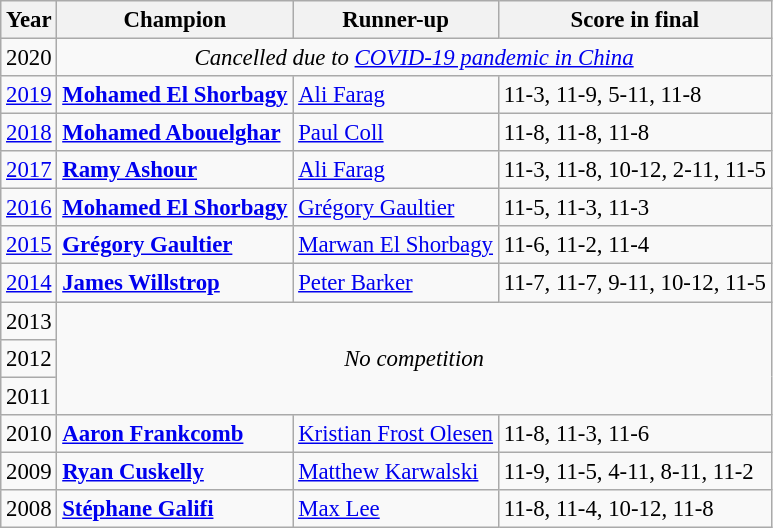<table class="wikitable" style="font-size: 95%;">
<tr>
<th>Year</th>
<th>Champion</th>
<th>Runner-up</th>
<th>Score in final</th>
</tr>
<tr>
<td>2020</td>
<td rowspan=1 colspan=3 align="center"><em>Cancelled due to <a href='#'>COVID-19 pandemic in China</a></em></td>
</tr>
<tr>
<td><a href='#'>2019</a></td>
<td> <strong><a href='#'>Mohamed El Shorbagy</a></strong></td>
<td> <a href='#'>Ali Farag</a></td>
<td>11-3, 11-9, 5-11, 11-8</td>
</tr>
<tr>
<td><a href='#'>2018</a></td>
<td> <strong><a href='#'>Mohamed Abouelghar</a></strong></td>
<td> <a href='#'>Paul Coll</a></td>
<td>11-8, 11-8, 11-8</td>
</tr>
<tr>
<td><a href='#'>2017</a></td>
<td> <strong><a href='#'>Ramy Ashour</a></strong></td>
<td> <a href='#'>Ali Farag</a></td>
<td>11-3, 11-8, 10-12, 2-11, 11-5</td>
</tr>
<tr>
<td><a href='#'>2016</a></td>
<td> <strong><a href='#'>Mohamed El Shorbagy</a></strong></td>
<td> <a href='#'>Grégory Gaultier</a></td>
<td>11-5, 11-3, 11-3</td>
</tr>
<tr>
<td><a href='#'>2015</a></td>
<td> <strong><a href='#'>Grégory Gaultier</a></strong></td>
<td> <a href='#'>Marwan El Shorbagy</a></td>
<td>11-6, 11-2, 11-4</td>
</tr>
<tr>
<td><a href='#'>2014</a></td>
<td> <strong><a href='#'>James Willstrop</a></strong></td>
<td> <a href='#'>Peter Barker</a></td>
<td>11-7, 11-7, 9-11, 10-12, 11-5</td>
</tr>
<tr>
<td>2013</td>
<td rowspan=3 colspan=3 align="center"><em>No competition</em></td>
</tr>
<tr>
<td>2012</td>
</tr>
<tr>
<td>2011</td>
</tr>
<tr>
<td>2010</td>
<td> <strong><a href='#'>Aaron Frankcomb</a></strong></td>
<td> <a href='#'>Kristian Frost Olesen</a></td>
<td>11-8, 11-3, 11-6</td>
</tr>
<tr>
<td>2009</td>
<td> <strong><a href='#'>Ryan Cuskelly</a></strong></td>
<td> <a href='#'>Matthew Karwalski</a></td>
<td>11-9, 11-5, 4-11, 8-11, 11-2</td>
</tr>
<tr>
<td>2008</td>
<td> <strong><a href='#'>Stéphane Galifi</a></strong></td>
<td> <a href='#'>Max Lee</a></td>
<td>11-8, 11-4, 10-12, 11-8</td>
</tr>
</table>
